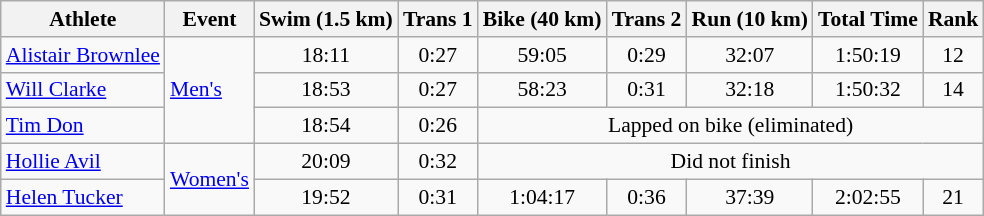<table class="wikitable" style="font-size:90%">
<tr>
<th>Athlete</th>
<th>Event</th>
<th>Swim (1.5 km)</th>
<th>Trans 1</th>
<th>Bike (40 km)</th>
<th>Trans 2</th>
<th>Run (10 km)</th>
<th>Total Time</th>
<th>Rank</th>
</tr>
<tr align=center>
<td align=left><a href='#'>Alistair Brownlee</a></td>
<td align=left rowspan=3><a href='#'>Men's</a></td>
<td>18:11</td>
<td>0:27</td>
<td>59:05</td>
<td>0:29</td>
<td>32:07</td>
<td>1:50:19</td>
<td>12</td>
</tr>
<tr align=center>
<td align=left><a href='#'>Will Clarke</a></td>
<td>18:53</td>
<td>0:27</td>
<td>58:23</td>
<td>0:31</td>
<td>32:18</td>
<td>1:50:32</td>
<td>14</td>
</tr>
<tr align=center>
<td align=left><a href='#'>Tim Don</a></td>
<td>18:54</td>
<td>0:26</td>
<td colspan=5>Lapped on bike (eliminated)</td>
</tr>
<tr align=center>
<td align=left><a href='#'>Hollie Avil</a></td>
<td align=left rowspan=2><a href='#'>Women's</a></td>
<td>20:09</td>
<td>0:32</td>
<td colspan=5>Did not finish</td>
</tr>
<tr align=center>
<td align=left><a href='#'>Helen Tucker</a></td>
<td>19:52</td>
<td>0:31</td>
<td>1:04:17</td>
<td>0:36</td>
<td>37:39</td>
<td>2:02:55</td>
<td>21</td>
</tr>
</table>
